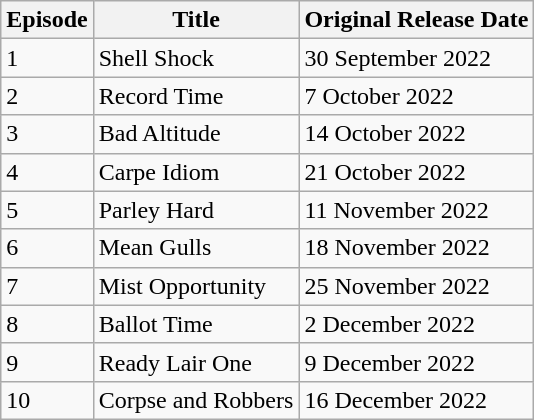<table class="wikitable">
<tr>
<th>Episode</th>
<th>Title</th>
<th>Original Release Date</th>
</tr>
<tr>
<td>1</td>
<td>Shell Shock</td>
<td>30 September 2022</td>
</tr>
<tr>
<td>2</td>
<td>Record Time</td>
<td>7 October 2022</td>
</tr>
<tr>
<td>3</td>
<td>Bad Altitude</td>
<td>14 October 2022</td>
</tr>
<tr>
<td>4</td>
<td>Carpe Idiom</td>
<td>21 October 2022</td>
</tr>
<tr>
<td>5</td>
<td>Parley Hard</td>
<td>11 November 2022</td>
</tr>
<tr>
<td>6</td>
<td>Mean Gulls</td>
<td>18 November 2022</td>
</tr>
<tr>
<td>7</td>
<td>Mist Opportunity</td>
<td>25 November 2022</td>
</tr>
<tr>
<td>8</td>
<td>Ballot Time</td>
<td>2 December 2022</td>
</tr>
<tr>
<td>9</td>
<td>Ready Lair One</td>
<td>9 December 2022</td>
</tr>
<tr>
<td>10</td>
<td>Corpse and Robbers</td>
<td>16 December 2022</td>
</tr>
</table>
